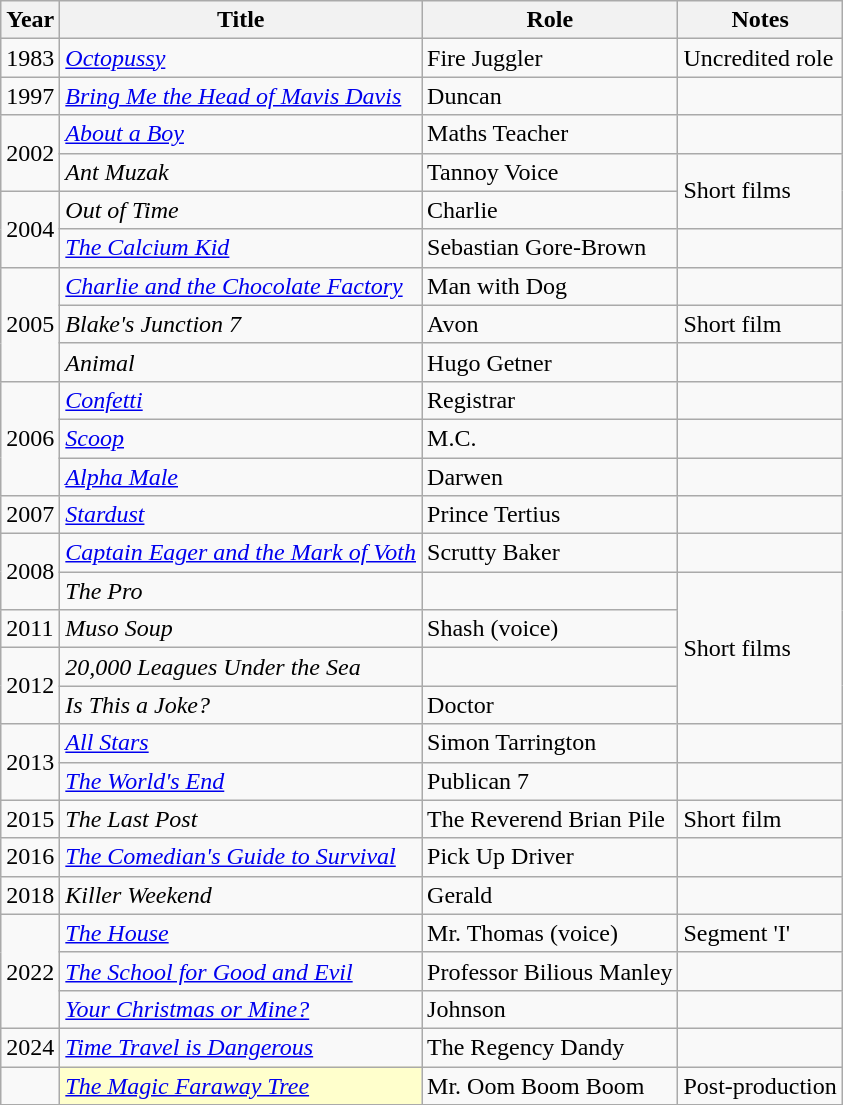<table class="wikitable sortable">
<tr>
<th>Year</th>
<th>Title</th>
<th>Role</th>
<th class="unsortable">Notes</th>
</tr>
<tr>
<td>1983</td>
<td><em><a href='#'>Octopussy</a></em></td>
<td>Fire Juggler</td>
<td>Uncredited role</td>
</tr>
<tr>
<td>1997</td>
<td><em><a href='#'>Bring Me the Head of Mavis Davis</a></em></td>
<td>Duncan</td>
<td></td>
</tr>
<tr>
<td rowspan=2>2002</td>
<td><em><a href='#'>About a Boy</a></em></td>
<td>Maths Teacher</td>
<td></td>
</tr>
<tr>
<td><em>Ant Muzak</em></td>
<td>Tannoy Voice</td>
<td rowspan=2>Short films</td>
</tr>
<tr>
<td rowspan=2>2004</td>
<td><em>Out of Time</em></td>
<td>Charlie</td>
</tr>
<tr>
<td><em><a href='#'>The Calcium Kid</a></em></td>
<td>Sebastian Gore-Brown</td>
<td></td>
</tr>
<tr>
<td rowspan=3>2005</td>
<td><em><a href='#'>Charlie and the Chocolate Factory</a></em></td>
<td>Man with Dog</td>
<td></td>
</tr>
<tr>
<td><em>Blake's Junction 7</em></td>
<td>Avon</td>
<td>Short film</td>
</tr>
<tr>
<td><em>Animal</em></td>
<td>Hugo Getner</td>
<td></td>
</tr>
<tr>
<td rowspan=3>2006</td>
<td><em><a href='#'>Confetti</a></em></td>
<td>Registrar</td>
<td></td>
</tr>
<tr>
<td><em><a href='#'>Scoop</a></em></td>
<td>M.C.</td>
<td></td>
</tr>
<tr>
<td><em><a href='#'>Alpha Male</a></em></td>
<td>Darwen</td>
<td></td>
</tr>
<tr>
<td>2007</td>
<td><em><a href='#'>Stardust</a></em></td>
<td>Prince Tertius</td>
<td></td>
</tr>
<tr>
<td rowspan=2>2008</td>
<td><em><a href='#'>Captain Eager and the Mark of Voth</a></em></td>
<td>Scrutty Baker</td>
<td></td>
</tr>
<tr>
<td><em>The Pro</em></td>
<td></td>
<td rowspan=4>Short films</td>
</tr>
<tr>
<td>2011</td>
<td><em>Muso Soup</em></td>
<td>Shash (voice)</td>
</tr>
<tr>
<td rowspan=2>2012</td>
<td><em>20,000 Leagues Under the Sea</em></td>
<td></td>
</tr>
<tr>
<td><em>Is This a Joke?</em></td>
<td>Doctor</td>
</tr>
<tr>
<td rowspan=2>2013</td>
<td><em><a href='#'>All Stars</a></em></td>
<td>Simon Tarrington</td>
<td></td>
</tr>
<tr>
<td><em><a href='#'>The World's End</a></em></td>
<td>Publican 7</td>
<td></td>
</tr>
<tr>
<td>2015</td>
<td><em>The Last Post</em></td>
<td>The Reverend Brian Pile</td>
<td>Short film</td>
</tr>
<tr>
<td>2016</td>
<td><em><a href='#'>The Comedian's Guide to Survival</a></em></td>
<td>Pick Up Driver</td>
<td></td>
</tr>
<tr>
<td>2018</td>
<td><em>Killer Weekend</em></td>
<td>Gerald</td>
<td></td>
</tr>
<tr>
<td rowspan=3>2022</td>
<td><em><a href='#'>The House</a></em></td>
<td>Mr. Thomas (voice)</td>
<td>Segment 'I'</td>
</tr>
<tr>
<td><em><a href='#'>The School for Good and Evil</a></em></td>
<td>Professor Bilious Manley</td>
<td></td>
</tr>
<tr>
<td><em><a href='#'>Your Christmas or Mine?</a></em></td>
<td>Johnson</td>
<td></td>
</tr>
<tr>
<td>2024</td>
<td><em><a href='#'>Time Travel is Dangerous</a></em></td>
<td>The Regency Dandy</td>
<td></td>
</tr>
<tr>
<td></td>
<td style="background:#FFFFCC;"><em><a href='#'>The Magic Faraway Tree</a></em> </td>
<td>Mr. Oom Boom Boom</td>
<td>Post-production</td>
</tr>
</table>
